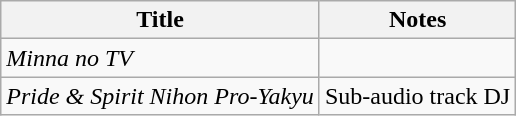<table class="wikitable">
<tr>
<th>Title</th>
<th>Notes</th>
</tr>
<tr>
<td><em>Minna no TV</em></td>
<td></td>
</tr>
<tr>
<td><em>Pride & Spirit Nihon Pro-Yakyu</em></td>
<td>Sub-audio track DJ</td>
</tr>
</table>
